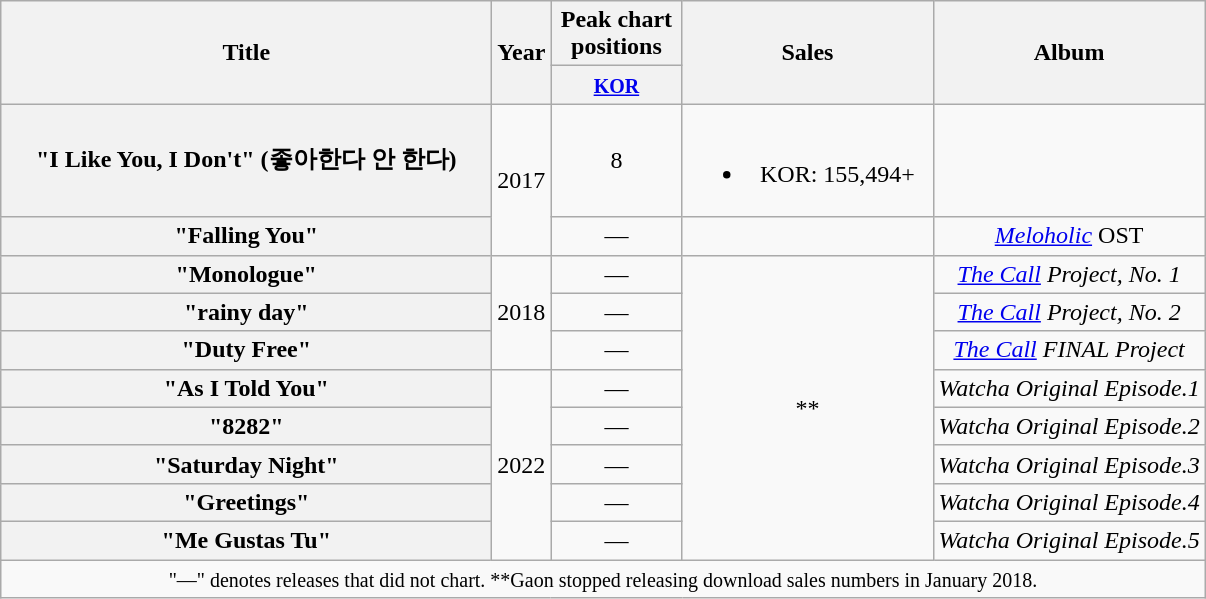<table class="wikitable plainrowheaders" style="text-align:center;" border="1">
<tr>
<th scope="col" rowspan="2" style="width:20em;">Title</th>
<th scope="col" rowspan="2">Year</th>
<th scope="col" colspan="1" style="width:5em;">Peak chart positions</th>
<th scope="col" rowspan="2" style="width:10em;">Sales</th>
<th scope="col" rowspan="2">Album</th>
</tr>
<tr>
<th><small><a href='#'>KOR</a></small><br></th>
</tr>
<tr>
<th scope="row">"I Like You, I Don't" (좋아한다 안 한다) <br></th>
<td rowspan="2">2017</td>
<td>8</td>
<td><br><ul><li>KOR: 155,494+</li></ul></td>
<td></td>
</tr>
<tr>
<th scope="row">"Falling You" <br></th>
<td>—</td>
<td></td>
<td><em><a href='#'>Meloholic</a></em> OST</td>
</tr>
<tr>
<th scope="row">"Monologue" <br></th>
<td rowspan="3">2018</td>
<td>—</td>
<td rowspan="8">**</td>
<td><em><a href='#'>The Call</a> Project, No. 1</em></td>
</tr>
<tr>
<th scope="row">"rainy day" <br></th>
<td>—</td>
<td><em><a href='#'>The Call</a> Project, No. 2</em></td>
</tr>
<tr>
<th scope="row">"Duty Free" <br></th>
<td>—</td>
<td><em><a href='#'>The Call</a> FINAL Project</em></td>
</tr>
<tr>
<th scope="row">"As I Told You" <br></th>
<td rowspan="5">2022</td>
<td>—</td>
<td><em>Watcha Original <Double Trouble> Episode.1</em></td>
</tr>
<tr>
<th scope="row">"8282" <br></th>
<td>—</td>
<td><em>Watcha Original <Double Trouble> Episode.2</em></td>
</tr>
<tr>
<th scope="row">"Saturday Night" <br></th>
<td>—</td>
<td><em>Watcha Original <Double Trouble> Episode.3</em></td>
</tr>
<tr>
<th scope="row">"Greetings" <br></th>
<td>—</td>
<td><em>Watcha Original <Double Trouble> Episode.4</em></td>
</tr>
<tr>
<th scope="row">"Me Gustas Tu" <br></th>
<td>—</td>
<td><em>Watcha Original <Double Trouble> Episode.5</em></td>
</tr>
<tr>
<td colspan="5" align="center"><small>"—" denotes releases that did not chart.   **Gaon stopped releasing download sales numbers in January 2018.</small></td>
</tr>
</table>
